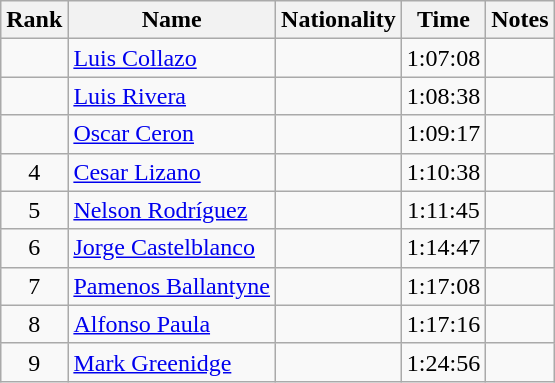<table class="wikitable sortable" style="text-align:center">
<tr>
<th>Rank</th>
<th>Name</th>
<th>Nationality</th>
<th>Time</th>
<th>Notes</th>
</tr>
<tr>
<td></td>
<td align=left><a href='#'>Luis Collazo</a></td>
<td align=left></td>
<td>1:07:08</td>
<td></td>
</tr>
<tr>
<td></td>
<td align=left><a href='#'>Luis Rivera</a></td>
<td align=left></td>
<td>1:08:38</td>
<td></td>
</tr>
<tr>
<td></td>
<td align=left><a href='#'>Oscar Ceron</a></td>
<td align=left></td>
<td>1:09:17</td>
<td></td>
</tr>
<tr>
<td>4</td>
<td align=left><a href='#'>Cesar Lizano</a></td>
<td align=left></td>
<td>1:10:38</td>
<td></td>
</tr>
<tr>
<td>5</td>
<td align=left><a href='#'>Nelson Rodríguez</a></td>
<td align=left></td>
<td>1:11:45</td>
<td></td>
</tr>
<tr>
<td>6</td>
<td align=left><a href='#'>Jorge Castelblanco</a></td>
<td align=left></td>
<td>1:14:47</td>
<td></td>
</tr>
<tr>
<td>7</td>
<td align=left><a href='#'>Pamenos Ballantyne</a></td>
<td align=left></td>
<td>1:17:08</td>
<td></td>
</tr>
<tr>
<td>8</td>
<td align=left><a href='#'>Alfonso Paula</a></td>
<td align=left></td>
<td>1:17:16</td>
<td></td>
</tr>
<tr>
<td>9</td>
<td align=left><a href='#'>Mark Greenidge</a></td>
<td align=left></td>
<td>1:24:56</td>
<td></td>
</tr>
</table>
